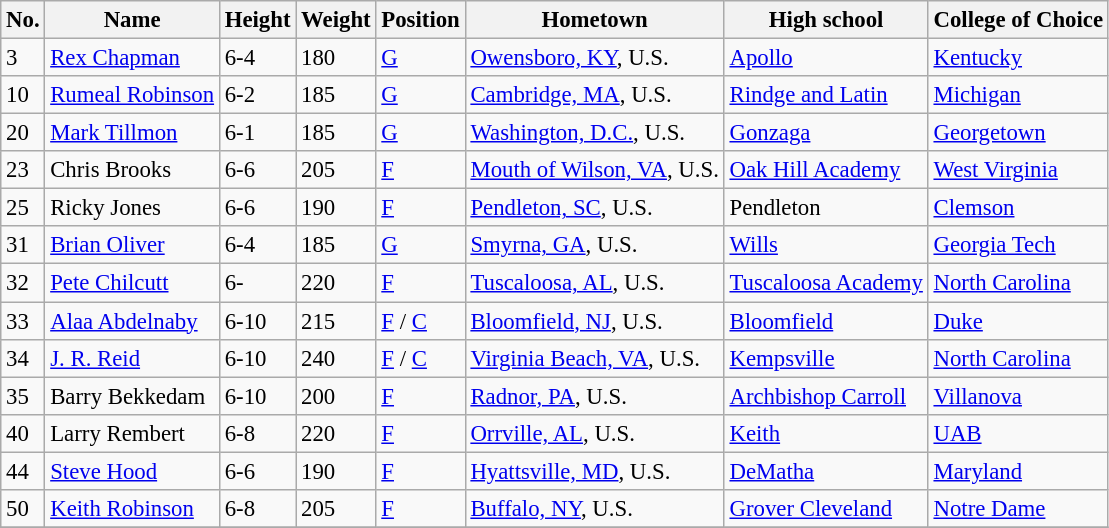<table class="wikitable sortable" style="font-size: 95%;">
<tr>
<th>No.</th>
<th>Name</th>
<th>Height</th>
<th>Weight</th>
<th>Position</th>
<th>Hometown</th>
<th>High school</th>
<th>College of Choice</th>
</tr>
<tr>
<td>3</td>
<td><a href='#'>Rex Chapman</a></td>
<td>6-4</td>
<td>180</td>
<td><a href='#'>G</a></td>
<td><a href='#'>Owensboro, KY</a>, U.S.</td>
<td><a href='#'>Apollo</a></td>
<td><a href='#'>Kentucky</a></td>
</tr>
<tr>
<td>10</td>
<td><a href='#'>Rumeal Robinson</a></td>
<td>6-2</td>
<td>185</td>
<td><a href='#'>G</a></td>
<td><a href='#'>Cambridge, MA</a>, U.S.</td>
<td><a href='#'>Rindge and Latin</a></td>
<td><a href='#'>Michigan</a></td>
</tr>
<tr>
<td>20</td>
<td><a href='#'>Mark Tillmon</a></td>
<td>6-1</td>
<td>185</td>
<td><a href='#'>G</a></td>
<td><a href='#'>Washington, D.C.</a>, U.S.</td>
<td><a href='#'>Gonzaga</a></td>
<td><a href='#'>Georgetown</a></td>
</tr>
<tr>
<td>23</td>
<td>Chris Brooks</td>
<td>6-6</td>
<td>205</td>
<td><a href='#'>F</a></td>
<td><a href='#'>Mouth of Wilson, VA</a>, U.S.</td>
<td><a href='#'>Oak Hill Academy</a></td>
<td><a href='#'>West Virginia</a></td>
</tr>
<tr>
<td>25</td>
<td>Ricky Jones</td>
<td>6-6</td>
<td>190</td>
<td><a href='#'>F</a></td>
<td><a href='#'>Pendleton, SC</a>, U.S.</td>
<td>Pendleton</td>
<td><a href='#'>Clemson</a></td>
</tr>
<tr>
<td>31</td>
<td><a href='#'>Brian Oliver</a></td>
<td>6-4</td>
<td>185</td>
<td><a href='#'>G</a></td>
<td><a href='#'>Smyrna, GA</a>, U.S.</td>
<td><a href='#'>Wills</a></td>
<td><a href='#'>Georgia Tech</a></td>
</tr>
<tr>
<td>32</td>
<td><a href='#'>Pete Chilcutt</a></td>
<td>6-</td>
<td>220</td>
<td><a href='#'>F</a></td>
<td><a href='#'>Tuscaloosa, AL</a>, U.S.</td>
<td><a href='#'>Tuscaloosa Academy</a></td>
<td><a href='#'>North Carolina</a></td>
</tr>
<tr>
<td>33</td>
<td><a href='#'>Alaa Abdelnaby</a></td>
<td>6-10</td>
<td>215</td>
<td><a href='#'>F</a> / <a href='#'>C</a></td>
<td><a href='#'>Bloomfield, NJ</a>, U.S.</td>
<td><a href='#'>Bloomfield</a></td>
<td><a href='#'>Duke</a></td>
</tr>
<tr>
<td>34</td>
<td><a href='#'>J. R. Reid</a></td>
<td>6-10</td>
<td>240</td>
<td><a href='#'>F</a> / <a href='#'>C</a></td>
<td><a href='#'>Virginia Beach, VA</a>, U.S.</td>
<td><a href='#'>Kempsville</a></td>
<td><a href='#'>North Carolina</a></td>
</tr>
<tr>
<td>35</td>
<td>Barry Bekkedam</td>
<td>6-10</td>
<td>200</td>
<td><a href='#'>F</a></td>
<td><a href='#'>Radnor, PA</a>, U.S.</td>
<td><a href='#'>Archbishop Carroll</a></td>
<td><a href='#'>Villanova</a></td>
</tr>
<tr>
<td>40</td>
<td>Larry Rembert</td>
<td>6-8</td>
<td>220</td>
<td><a href='#'>F</a></td>
<td><a href='#'>Orrville, AL</a>, U.S.</td>
<td><a href='#'>Keith</a></td>
<td><a href='#'>UAB</a></td>
</tr>
<tr>
<td>44</td>
<td><a href='#'>Steve Hood</a></td>
<td>6-6</td>
<td>190</td>
<td><a href='#'>F</a></td>
<td><a href='#'>Hyattsville, MD</a>, U.S.</td>
<td><a href='#'>DeMatha</a></td>
<td><a href='#'>Maryland</a></td>
</tr>
<tr>
<td>50</td>
<td><a href='#'>Keith Robinson</a></td>
<td>6-8</td>
<td>205</td>
<td><a href='#'>F</a></td>
<td><a href='#'>Buffalo, NY</a>, U.S.</td>
<td><a href='#'>Grover Cleveland</a></td>
<td><a href='#'>Notre Dame</a></td>
</tr>
<tr>
</tr>
</table>
